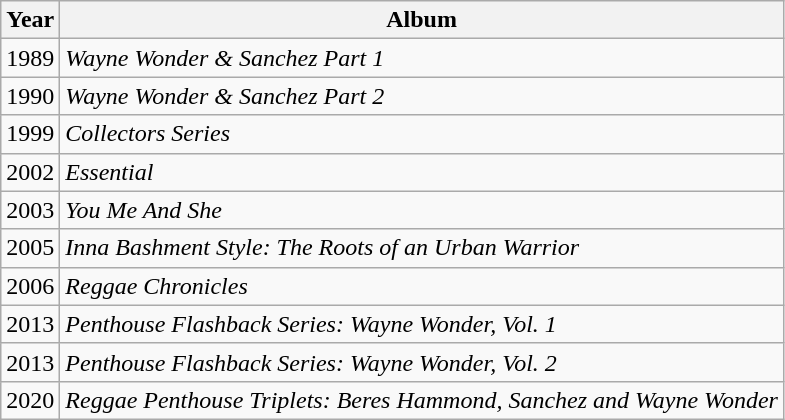<table class="wikitable">
<tr>
<th>Year</th>
<th>Album</th>
</tr>
<tr>
<td>1989</td>
<td><em>Wayne Wonder & Sanchez Part 1</em></td>
</tr>
<tr>
<td>1990</td>
<td><em>Wayne Wonder & Sanchez Part 2</em></td>
</tr>
<tr>
<td>1999</td>
<td><em>Collectors Series</em></td>
</tr>
<tr>
<td>2002</td>
<td><em>Essential</em></td>
</tr>
<tr>
<td>2003</td>
<td><em>You Me And She</em></td>
</tr>
<tr>
<td>2005</td>
<td><em>Inna Bashment Style: The Roots of an Urban Warrior</em></td>
</tr>
<tr>
<td>2006</td>
<td><em>Reggae Chronicles</em></td>
</tr>
<tr>
<td>2013</td>
<td><em>Penthouse Flashback Series: Wayne Wonder, Vol. 1</em></td>
</tr>
<tr>
<td>2013</td>
<td><em>Penthouse Flashback Series: Wayne Wonder, Vol. 2</em></td>
</tr>
<tr>
<td>2020</td>
<td><em>Reggae Penthouse Triplets: Beres Hammond, Sanchez and Wayne Wonder</em></td>
</tr>
</table>
